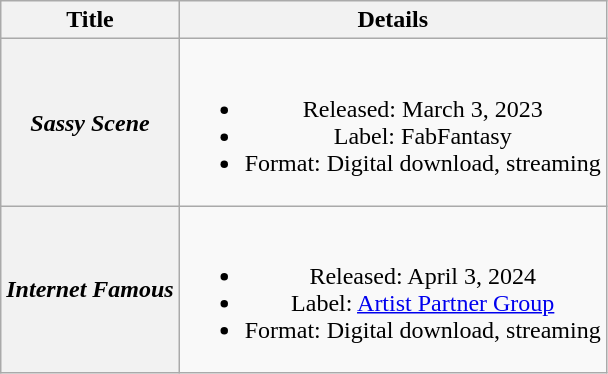<table class="wikitable plainrowheaders" style="text-align:center;">
<tr>
<th scope="col">Title</th>
<th scope="col">Details</th>
</tr>
<tr>
<th scope="row"><em>Sassy Scene</em></th>
<td><br><ul><li>Released: March 3, 2023</li><li>Label: FabFantasy</li><li>Format: Digital download, streaming</li></ul></td>
</tr>
<tr>
<th scope="row"><em>Internet Famous</em></th>
<td><br><ul><li>Released: April 3, 2024</li><li>Label: <a href='#'>Artist Partner Group</a></li><li>Format: Digital download, streaming</li></ul></td>
</tr>
</table>
